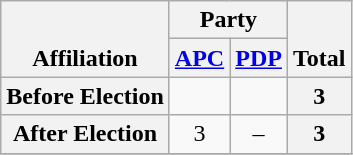<table class=wikitable style="text-align:center">
<tr style="vertical-align:bottom;">
<th rowspan=2>Affiliation</th>
<th colspan=2>Party</th>
<th rowspan=2>Total</th>
</tr>
<tr>
<th><a href='#'>APC</a></th>
<th><a href='#'>PDP</a></th>
</tr>
<tr>
<th>Before Election</th>
<td></td>
<td></td>
<th>3</th>
</tr>
<tr>
<th>After Election</th>
<td>3</td>
<td>–</td>
<th>3</th>
</tr>
<tr>
</tr>
</table>
